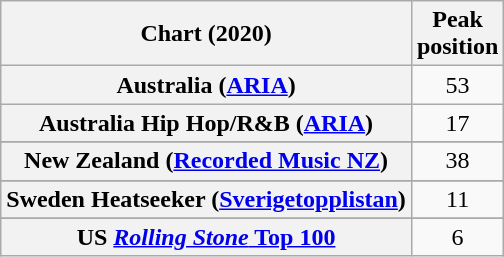<table class="wikitable sortable plainrowheaders" style="text-align:center">
<tr>
<th scope="col">Chart (2020)</th>
<th scope="col">Peak<br>position</th>
</tr>
<tr>
<th scope="row">Australia (<a href='#'>ARIA</a>)</th>
<td>53</td>
</tr>
<tr>
<th scope="row">Australia Hip Hop/R&B (<a href='#'>ARIA</a>)</th>
<td>17</td>
</tr>
<tr>
</tr>
<tr>
</tr>
<tr>
</tr>
<tr>
</tr>
<tr>
</tr>
<tr>
</tr>
<tr>
<th scope="row">New Zealand (<a href='#'>Recorded Music NZ</a>)</th>
<td>38</td>
</tr>
<tr>
</tr>
<tr>
</tr>
<tr>
<th scope="row">Sweden Heatseeker (<a href='#'>Sverigetopplistan</a>)</th>
<td>11</td>
</tr>
<tr>
</tr>
<tr>
</tr>
<tr>
</tr>
<tr>
</tr>
<tr>
</tr>
<tr>
</tr>
<tr>
<th scope="row">US <a href='#'><em>Rolling Stone</em> Top 100</a></th>
<td>6</td>
</tr>
</table>
